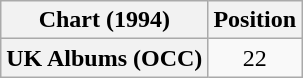<table class="wikitable plainrowheaders">
<tr>
<th scope="col">Chart (1994)</th>
<th scope="col">Position</th>
</tr>
<tr>
<th scope="row">UK Albums (OCC)</th>
<td align="center">22</td>
</tr>
</table>
